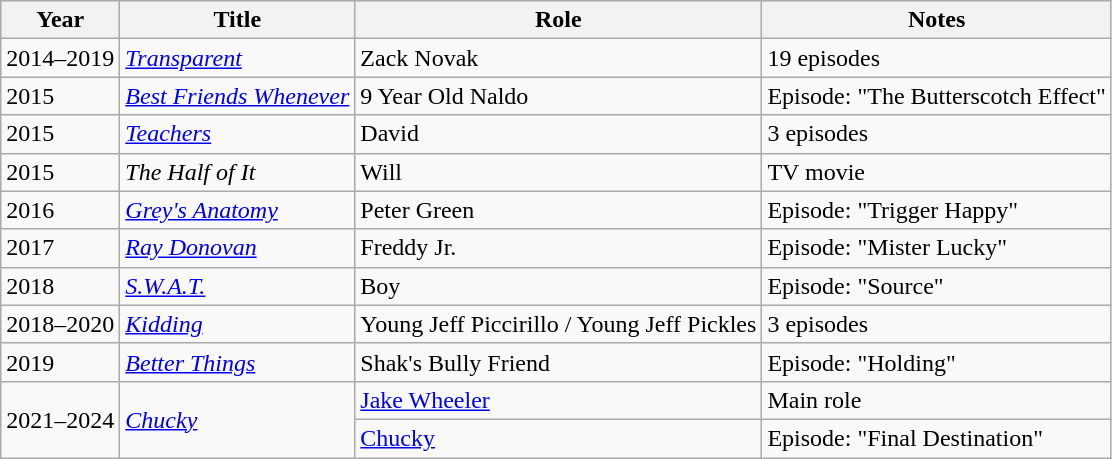<table class="wikitable sortable">
<tr>
<th>Year</th>
<th>Title</th>
<th>Role</th>
<th>Notes</th>
</tr>
<tr>
<td>2014–2019</td>
<td><em><a href='#'>Transparent</a></em></td>
<td>Zack Novak</td>
<td>19 episodes</td>
</tr>
<tr>
<td>2015</td>
<td><em><a href='#'>Best Friends Whenever</a></em></td>
<td>9 Year Old Naldo</td>
<td>Episode: "The Butterscotch Effect"</td>
</tr>
<tr>
<td>2015</td>
<td><em><a href='#'>Teachers</a></em></td>
<td>David</td>
<td>3 episodes</td>
</tr>
<tr>
<td>2015</td>
<td><em>The Half of It</em></td>
<td>Will</td>
<td>TV movie</td>
</tr>
<tr>
<td>2016</td>
<td><em><a href='#'>Grey's Anatomy</a></em></td>
<td>Peter Green</td>
<td>Episode: "Trigger Happy"</td>
</tr>
<tr>
<td>2017</td>
<td><em><a href='#'>Ray Donovan</a></em></td>
<td>Freddy Jr.</td>
<td>Episode: "Mister Lucky"</td>
</tr>
<tr>
<td>2018</td>
<td><em><a href='#'>S.W.A.T.</a></em></td>
<td>Boy</td>
<td>Episode: "Source"</td>
</tr>
<tr>
<td>2018–2020</td>
<td><em><a href='#'>Kidding</a></em></td>
<td>Young Jeff Piccirillo / Young Jeff Pickles</td>
<td>3 episodes</td>
</tr>
<tr>
<td>2019</td>
<td><em><a href='#'>Better Things</a></em></td>
<td>Shak's Bully Friend</td>
<td>Episode: "Holding"</td>
</tr>
<tr>
<td rowspan="2">2021–2024</td>
<td rowspan="2"><em><a href='#'>Chucky</a></em></td>
<td><a href='#'>Jake Wheeler</a></td>
<td>Main role</td>
</tr>
<tr>
<td><a href='#'>Chucky</a></td>
<td>Episode: "Final Destination"</td>
</tr>
</table>
